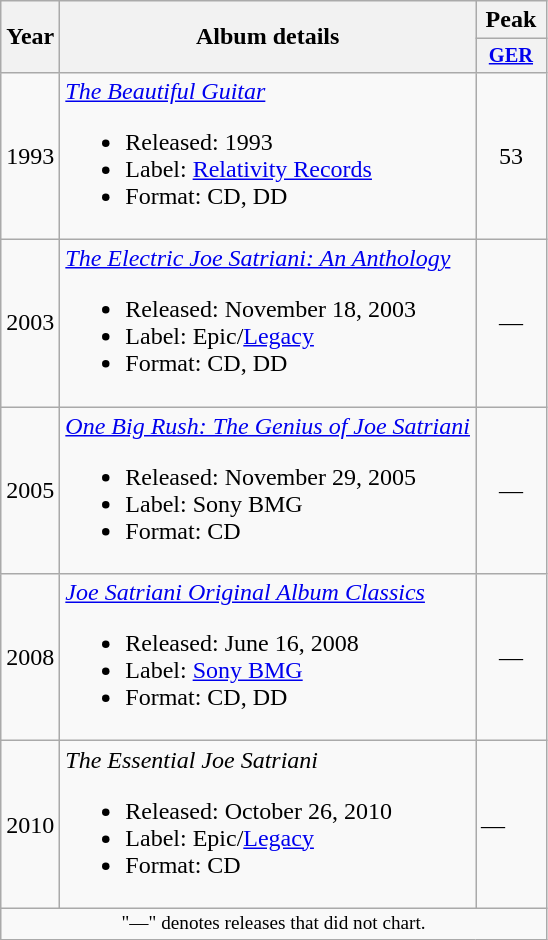<table class="wikitable">
<tr>
<th rowspan="2">Year</th>
<th rowspan="2">Album details</th>
<th colspan="1">Peak</th>
</tr>
<tr>
<th style="width:3em;font-size:85%"><a href='#'>GER</a><br></th>
</tr>
<tr>
<td>1993</td>
<td><em><a href='#'>The Beautiful Guitar</a></em><br><ul><li>Released: 1993</li><li>Label: <a href='#'>Relativity Records</a></li><li>Format: CD, DD</li></ul></td>
<td style="text-align:center;">53</td>
</tr>
<tr>
<td>2003</td>
<td><em><a href='#'>The Electric Joe Satriani: An Anthology</a></em><br><ul><li>Released: November 18, 2003</li><li>Label: Epic/<a href='#'>Legacy</a></li><li>Format: CD, DD</li></ul></td>
<td style="text-align:center;">—</td>
</tr>
<tr>
<td>2005</td>
<td><em><a href='#'>One Big Rush: The Genius of Joe Satriani</a></em><br><ul><li>Released: November 29, 2005</li><li>Label: Sony BMG</li><li>Format: CD</li></ul></td>
<td style="text-align:center;">—</td>
</tr>
<tr>
<td>2008</td>
<td><em><a href='#'>Joe Satriani Original Album Classics</a></em><br><ul><li>Released: June 16, 2008</li><li>Label: <a href='#'>Sony BMG</a></li><li>Format: CD, DD</li></ul></td>
<td style="text-align:center;">—</td>
</tr>
<tr>
<td>2010</td>
<td><em>The Essential Joe Satriani</em><br><ul><li>Released: October 26, 2010</li><li>Label: Epic/<a href='#'>Legacy</a></li><li>Format: CD</li></ul></td>
<td>—</td>
</tr>
<tr>
<td colspan="4" style="text-align:center; font-size:80%;">"—" denotes releases that did not chart.</td>
</tr>
</table>
